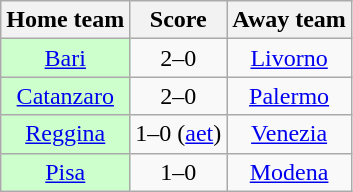<table class="wikitable" style="text-align: center">
<tr>
<th>Home team</th>
<th>Score</th>
<th>Away team</th>
</tr>
<tr>
<td bgcolor="ccffcc"><a href='#'>Bari</a></td>
<td>2–0</td>
<td><a href='#'>Livorno</a></td>
</tr>
<tr>
<td bgcolor="ccffcc"><a href='#'>Catanzaro</a></td>
<td>2–0</td>
<td><a href='#'>Palermo</a></td>
</tr>
<tr>
<td bgcolor="ccffcc"><a href='#'>Reggina</a></td>
<td>1–0 (<a href='#'>aet</a>)</td>
<td><a href='#'>Venezia</a></td>
</tr>
<tr>
<td bgcolor="ccffcc"><a href='#'>Pisa</a></td>
<td>1–0</td>
<td><a href='#'>Modena</a></td>
</tr>
</table>
